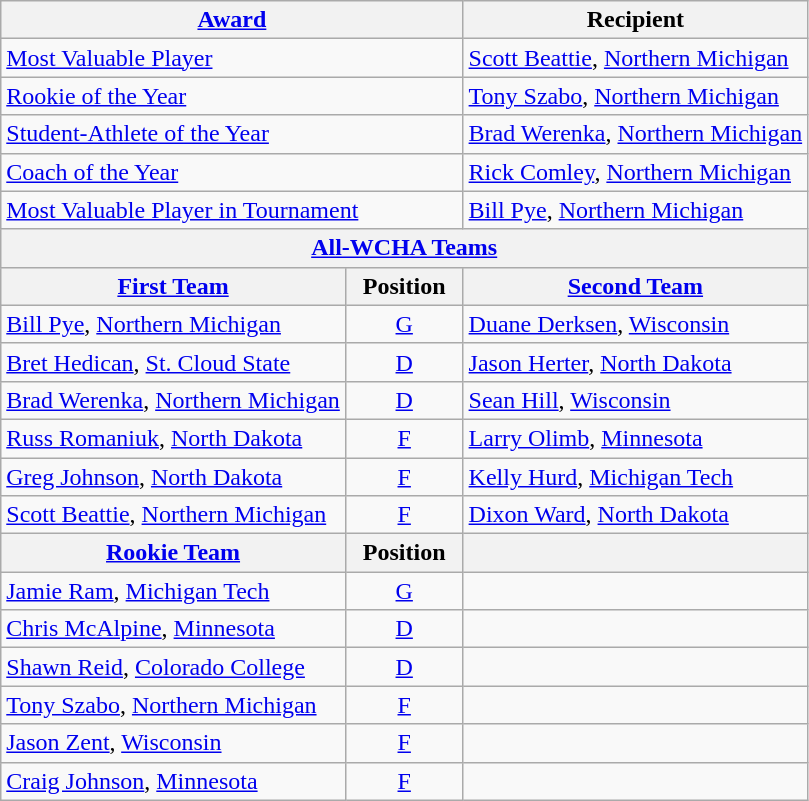<table class="wikitable">
<tr>
<th colspan=2><a href='#'>Award</a></th>
<th>Recipient</th>
</tr>
<tr>
<td colspan=2><a href='#'>Most Valuable Player</a></td>
<td><a href='#'>Scott Beattie</a>, <a href='#'>Northern Michigan</a></td>
</tr>
<tr>
<td colspan=2><a href='#'>Rookie of the Year</a></td>
<td><a href='#'>Tony Szabo</a>, <a href='#'>Northern Michigan</a></td>
</tr>
<tr>
<td colspan=2><a href='#'>Student-Athlete of the Year</a></td>
<td><a href='#'>Brad Werenka</a>, <a href='#'>Northern Michigan</a></td>
</tr>
<tr>
<td colspan=2><a href='#'>Coach of the Year</a></td>
<td><a href='#'>Rick Comley</a>, <a href='#'>Northern Michigan</a></td>
</tr>
<tr>
<td colspan=2><a href='#'>Most Valuable Player in Tournament</a></td>
<td><a href='#'>Bill Pye</a>, <a href='#'>Northern Michigan</a></td>
</tr>
<tr>
<th colspan=3><a href='#'>All-WCHA Teams</a></th>
</tr>
<tr>
<th><a href='#'>First Team</a></th>
<th>  Position  </th>
<th><a href='#'>Second Team</a></th>
</tr>
<tr>
<td><a href='#'>Bill Pye</a>, <a href='#'>Northern Michigan</a></td>
<td align=center><a href='#'>G</a></td>
<td><a href='#'>Duane Derksen</a>, <a href='#'>Wisconsin</a></td>
</tr>
<tr>
<td><a href='#'>Bret Hedican</a>, <a href='#'>St. Cloud State</a></td>
<td align=center><a href='#'>D</a></td>
<td><a href='#'>Jason Herter</a>, <a href='#'>North Dakota</a></td>
</tr>
<tr>
<td><a href='#'>Brad Werenka</a>, <a href='#'>Northern Michigan</a></td>
<td align=center><a href='#'>D</a></td>
<td><a href='#'>Sean Hill</a>, <a href='#'>Wisconsin</a></td>
</tr>
<tr>
<td><a href='#'>Russ Romaniuk</a>, <a href='#'>North Dakota</a></td>
<td align=center><a href='#'>F</a></td>
<td><a href='#'>Larry Olimb</a>, <a href='#'>Minnesota</a></td>
</tr>
<tr>
<td><a href='#'>Greg Johnson</a>, <a href='#'>North Dakota</a></td>
<td align=center><a href='#'>F</a></td>
<td><a href='#'>Kelly Hurd</a>, <a href='#'>Michigan Tech</a></td>
</tr>
<tr>
<td><a href='#'>Scott Beattie</a>, <a href='#'>Northern Michigan</a></td>
<td align=center><a href='#'>F</a></td>
<td><a href='#'>Dixon Ward</a>, <a href='#'>North Dakota</a></td>
</tr>
<tr>
<th><a href='#'>Rookie Team</a></th>
<th>  Position  </th>
<th></th>
</tr>
<tr>
<td><a href='#'>Jamie Ram</a>, <a href='#'>Michigan Tech</a></td>
<td align=center><a href='#'>G</a></td>
<td></td>
</tr>
<tr>
<td><a href='#'>Chris McAlpine</a>, <a href='#'>Minnesota</a></td>
<td align=center><a href='#'>D</a></td>
<td></td>
</tr>
<tr>
<td><a href='#'>Shawn Reid</a>, <a href='#'>Colorado College</a></td>
<td align=center><a href='#'>D</a></td>
<td></td>
</tr>
<tr>
<td><a href='#'>Tony Szabo</a>, <a href='#'>Northern Michigan</a></td>
<td align=center><a href='#'>F</a></td>
<td></td>
</tr>
<tr>
<td><a href='#'>Jason Zent</a>, <a href='#'>Wisconsin</a></td>
<td align=center><a href='#'>F</a></td>
<td></td>
</tr>
<tr>
<td><a href='#'>Craig Johnson</a>, <a href='#'>Minnesota</a></td>
<td align=center><a href='#'>F</a></td>
<td></td>
</tr>
</table>
